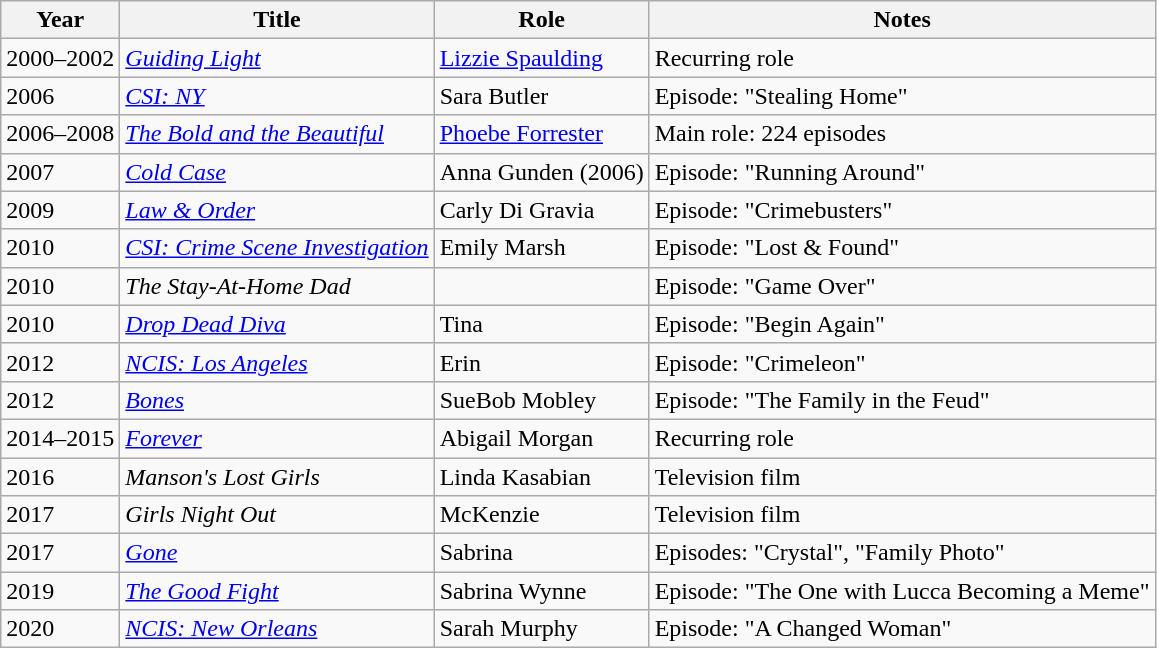<table class="wikitable sortable">
<tr>
<th>Year</th>
<th>Title</th>
<th>Role</th>
<th class="unsortable">Notes</th>
</tr>
<tr>
<td>2000–2002</td>
<td><em><a href='#'>Guiding Light</a></em></td>
<td><a href='#'>Lizzie Spaulding</a></td>
<td>Recurring role</td>
</tr>
<tr>
<td>2006</td>
<td><em><a href='#'>CSI: NY</a></em></td>
<td>Sara Butler</td>
<td>Episode: "Stealing Home"</td>
</tr>
<tr>
<td>2006–2008</td>
<td><em><a href='#'>The Bold and the Beautiful</a></em></td>
<td><a href='#'>Phoebe Forrester</a></td>
<td>Main role: 224 episodes</td>
</tr>
<tr>
<td>2007</td>
<td><em><a href='#'>Cold Case</a></em></td>
<td>Anna Gunden (2006)</td>
<td>Episode: "Running Around"</td>
</tr>
<tr>
<td>2009</td>
<td><em><a href='#'>Law & Order</a></em></td>
<td>Carly Di Gravia</td>
<td>Episode: "Crimebusters"</td>
</tr>
<tr>
<td>2010</td>
<td><em><a href='#'>CSI: Crime Scene Investigation</a></em></td>
<td>Emily Marsh</td>
<td>Episode: "Lost & Found"</td>
</tr>
<tr>
<td>2010</td>
<td><em>The Stay-At-Home Dad</em></td>
<td></td>
<td>Episode: "Game Over"</td>
</tr>
<tr>
<td>2010</td>
<td><em><a href='#'>Drop Dead Diva</a></em></td>
<td>Tina</td>
<td>Episode: "Begin Again"</td>
</tr>
<tr>
<td>2012</td>
<td><em><a href='#'>NCIS: Los Angeles</a></em></td>
<td>Erin</td>
<td>Episode: "Crimeleon"</td>
</tr>
<tr>
<td>2012</td>
<td><em><a href='#'>Bones</a></em></td>
<td>SueBob Mobley</td>
<td>Episode: "The Family in the Feud"</td>
</tr>
<tr>
<td>2014–2015</td>
<td><em><a href='#'>Forever</a></em></td>
<td>Abigail Morgan</td>
<td>Recurring role</td>
</tr>
<tr>
<td>2016</td>
<td><em>Manson's Lost Girls</em></td>
<td>Linda Kasabian</td>
<td>Television film</td>
</tr>
<tr>
<td>2017</td>
<td><em>Girls Night Out</em></td>
<td>McKenzie</td>
<td>Television film</td>
</tr>
<tr>
<td>2017</td>
<td><em><a href='#'>Gone</a></em></td>
<td>Sabrina</td>
<td>Episodes: "Crystal", "Family Photo"</td>
</tr>
<tr>
<td>2019</td>
<td><em><a href='#'>The Good Fight</a></em></td>
<td>Sabrina Wynne</td>
<td>Episode: "The One with Lucca Becoming a Meme"</td>
</tr>
<tr>
<td>2020</td>
<td><em><a href='#'>NCIS: New Orleans</a></em></td>
<td>Sarah Murphy</td>
<td>Episode: "A Changed Woman"</td>
</tr>
</table>
